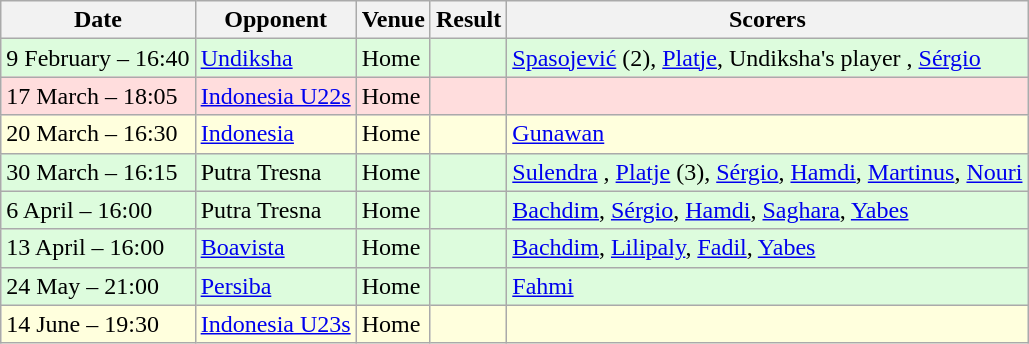<table class="wikitable">
<tr>
<th>Date</th>
<th>Opponent</th>
<th>Venue</th>
<th>Result</th>
<th>Scorers</th>
</tr>
<tr bgcolor = "#DDFCDD">
<td>9 February – 16:40</td>
<td><a href='#'>Undiksha</a></td>
<td>Home</td>
<td></td>
<td><a href='#'>Spasojević</a> (2), <a href='#'>Platje</a>, Undiksha's player , <a href='#'>Sérgio</a></td>
</tr>
<tr bgcolor = "#FFDDDD">
<td>17 March – 18:05</td>
<td><a href='#'>Indonesia U22s</a></td>
<td>Home</td>
<td></td>
<td></td>
</tr>
<tr bgcolor = "#FFFFDD">
<td>20 March – 16:30</td>
<td><a href='#'>Indonesia</a></td>
<td>Home</td>
<td></td>
<td><a href='#'>Gunawan</a></td>
</tr>
<tr bgcolor = "#DDFCDD">
<td>30 March – 16:15</td>
<td>Putra Tresna</td>
<td>Home</td>
<td></td>
<td><a href='#'>Sulendra</a> , <a href='#'>Platje</a> (3), <a href='#'>Sérgio</a>, <a href='#'>Hamdi</a>, <a href='#'>Martinus</a>, <a href='#'>Nouri</a></td>
</tr>
<tr bgcolor = "#DDFCDD">
<td>6 April – 16:00</td>
<td>Putra Tresna</td>
<td>Home</td>
<td></td>
<td><a href='#'>Bachdim</a>, <a href='#'>Sérgio</a>, <a href='#'>Hamdi</a>, <a href='#'>Saghara</a>, <a href='#'>Yabes</a></td>
</tr>
<tr bgcolor = "#DDFCDD">
<td>13 April – 16:00</td>
<td> <a href='#'>Boavista</a></td>
<td>Home</td>
<td></td>
<td><a href='#'>Bachdim</a>, <a href='#'>Lilipaly</a>, <a href='#'>Fadil</a>, <a href='#'>Yabes</a></td>
</tr>
<tr bgcolor = "#DDFCDD">
<td>24 May – 21:00</td>
<td><a href='#'>Persiba</a></td>
<td>Home</td>
<td></td>
<td><a href='#'>Fahmi</a></td>
</tr>
<tr bgcolor = "#FFFFDD">
<td>14 June – 19:30</td>
<td><a href='#'>Indonesia U23s</a></td>
<td>Home</td>
<td></td>
<td></td>
</tr>
</table>
